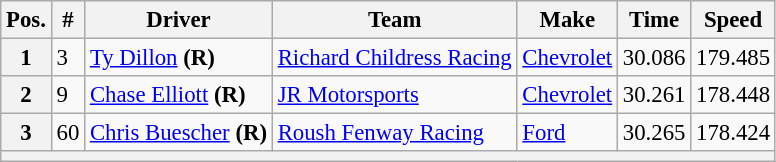<table class="wikitable" style="font-size:95%">
<tr>
<th>Pos.</th>
<th>#</th>
<th>Driver</th>
<th>Team</th>
<th>Make</th>
<th>Time</th>
<th>Speed</th>
</tr>
<tr>
<th>1</th>
<td>3</td>
<td><a href='#'>Ty Dillon</a> <strong>(R)</strong></td>
<td><a href='#'>Richard Childress Racing</a></td>
<td><a href='#'>Chevrolet</a></td>
<td>30.086</td>
<td>179.485</td>
</tr>
<tr>
<th>2</th>
<td>9</td>
<td><a href='#'>Chase Elliott</a> <strong>(R)</strong></td>
<td><a href='#'>JR Motorsports</a></td>
<td><a href='#'>Chevrolet</a></td>
<td>30.261</td>
<td>178.448</td>
</tr>
<tr>
<th>3</th>
<td>60</td>
<td><a href='#'>Chris Buescher</a> <strong>(R)</strong></td>
<td><a href='#'>Roush Fenway Racing</a></td>
<td><a href='#'>Ford</a></td>
<td>30.265</td>
<td>178.424</td>
</tr>
<tr>
<th colspan="7"></th>
</tr>
</table>
